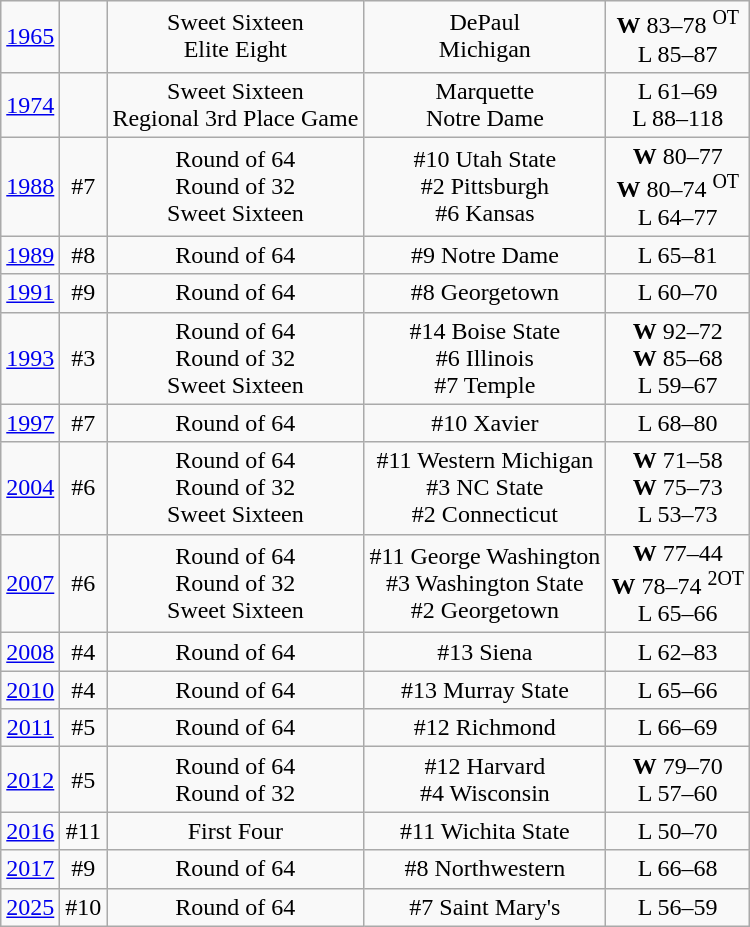<table class="wikitable" style="text-align:center;" >
<tr>
<td><a href='#'>1965</a></td>
<td></td>
<td>Sweet Sixteen<br>Elite Eight</td>
<td>DePaul<br>Michigan</td>
<td><strong>W</strong> 83–78 <sup>OT</sup><br>L 85–87</td>
</tr>
<tr>
<td><a href='#'>1974</a></td>
<td></td>
<td>Sweet Sixteen<br>Regional 3rd Place Game</td>
<td>Marquette<br>Notre Dame</td>
<td>L 61–69<br>L 88–118</td>
</tr>
<tr>
<td><a href='#'>1988</a></td>
<td>#7</td>
<td>Round of 64<br>Round of 32<br>Sweet Sixteen</td>
<td>#10 Utah State<br>#2 Pittsburgh<br>#6 Kansas</td>
<td><strong>W</strong> 80–77<br><strong>W</strong> 80–74 <sup>OT</sup><br>L 64–77</td>
</tr>
<tr>
<td><a href='#'>1989</a></td>
<td>#8</td>
<td>Round of 64</td>
<td>#9 Notre Dame</td>
<td>L 65–81</td>
</tr>
<tr>
<td><a href='#'>1991</a></td>
<td>#9</td>
<td>Round of 64</td>
<td>#8 Georgetown</td>
<td>L 60–70</td>
</tr>
<tr>
<td><a href='#'>1993</a></td>
<td>#3</td>
<td>Round of 64<br>Round of 32<br>Sweet Sixteen</td>
<td>#14 Boise State<br>#6 Illinois<br>#7 Temple</td>
<td><strong>W</strong> 92–72<br><strong>W</strong> 85–68<br>L 59–67</td>
</tr>
<tr>
<td><a href='#'>1997</a></td>
<td>#7</td>
<td>Round of 64</td>
<td>#10 Xavier</td>
<td>L 68–80</td>
</tr>
<tr>
<td><a href='#'>2004</a></td>
<td>#6</td>
<td>Round of 64<br>Round of 32<br>Sweet Sixteen</td>
<td>#11 Western Michigan<br>#3 NC State<br>#2 Connecticut</td>
<td><strong>W</strong> 71–58<br><strong>W</strong> 75–73<br>L 53–73</td>
</tr>
<tr>
<td><a href='#'>2007</a></td>
<td>#6</td>
<td>Round of 64<br>Round of 32<br>Sweet Sixteen</td>
<td>#11 George Washington<br>#3 Washington State<br>#2 Georgetown</td>
<td><strong>W</strong> 77–44<br><strong>W</strong> 78–74 <sup>2OT</sup><br>L 65–66</td>
</tr>
<tr>
<td><a href='#'>2008</a></td>
<td>#4</td>
<td>Round of 64</td>
<td>#13 Siena</td>
<td>L 62–83</td>
</tr>
<tr>
<td><a href='#'>2010</a></td>
<td>#4</td>
<td>Round of 64</td>
<td>#13 Murray State</td>
<td>L 65–66</td>
</tr>
<tr>
<td><a href='#'>2011</a></td>
<td>#5</td>
<td>Round of 64</td>
<td>#12 Richmond</td>
<td>L 66–69</td>
</tr>
<tr>
<td><a href='#'>2012</a></td>
<td>#5</td>
<td>Round of 64<br>Round of 32</td>
<td>#12 Harvard<br>#4 Wisconsin</td>
<td><strong>W</strong> 79–70<br>L 57–60</td>
</tr>
<tr>
<td><a href='#'>2016</a></td>
<td>#11</td>
<td>First Four</td>
<td>#11 Wichita State</td>
<td>L 50–70</td>
</tr>
<tr>
<td><a href='#'>2017</a></td>
<td>#9</td>
<td>Round of 64</td>
<td>#8 Northwestern</td>
<td>L 66–68</td>
</tr>
<tr>
<td><a href='#'>2025</a></td>
<td>#10</td>
<td>Round of 64</td>
<td>#7 Saint Mary's</td>
<td>L 56–59</td>
</tr>
</table>
